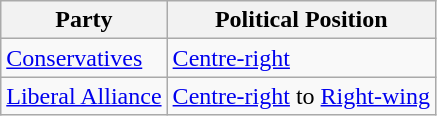<table class="wikitable mw-collapsible mw-collapsed">
<tr>
<th>Party</th>
<th>Political Position</th>
</tr>
<tr>
<td><a href='#'>Conservatives</a></td>
<td><a href='#'>Centre-right</a></td>
</tr>
<tr>
<td><a href='#'>Liberal Alliance</a></td>
<td><a href='#'>Centre-right</a> to <a href='#'>Right-wing</a></td>
</tr>
</table>
